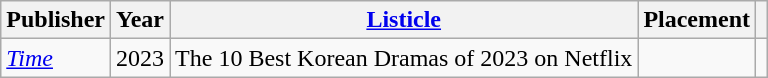<table class="wikitable plainrowheaders">
<tr>
<th scope="col">Publisher</th>
<th scope="col">Year</th>
<th scope="col"><a href='#'>Listicle</a></th>
<th scope="col">Placement</th>
<th scope="col"></th>
</tr>
<tr>
<td><em><a href='#'>Time</a></em></td>
<td style="text-align:center">2023</td>
<td>The 10 Best Korean Dramas of 2023 on Netflix</td>
<td></td>
<td style="text-align:center"></td>
</tr>
</table>
